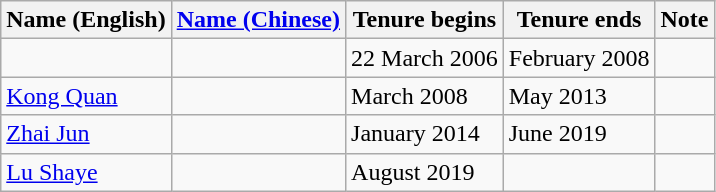<table class="wikitable">
<tr>
<th>Name (English)</th>
<th><a href='#'>Name (Chinese)</a></th>
<th>Tenure begins</th>
<th>Tenure ends</th>
<th>Note</th>
</tr>
<tr>
<td></td>
<td></td>
<td>22 March 2006</td>
<td>February 2008</td>
<td></td>
</tr>
<tr>
<td><a href='#'>Kong Quan</a></td>
<td></td>
<td>March 2008</td>
<td>May 2013</td>
<td></td>
</tr>
<tr>
<td><a href='#'>Zhai Jun</a></td>
<td></td>
<td>January 2014</td>
<td>June 2019</td>
<td></td>
</tr>
<tr>
<td><a href='#'>Lu Shaye</a></td>
<td></td>
<td>August 2019</td>
<td></td>
<td></td>
</tr>
</table>
